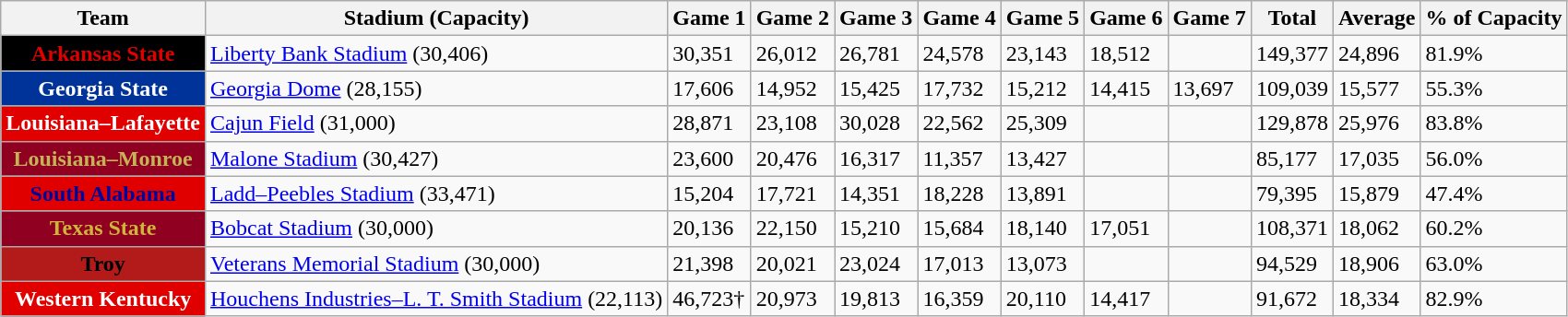<table class="wikitable sortable">
<tr>
<th>Team</th>
<th>Stadium (Capacity)</th>
<th>Game 1</th>
<th>Game 2</th>
<th>Game 3</th>
<th>Game 4</th>
<th>Game 5</th>
<th>Game 6</th>
<th>Game 7</th>
<th>Total</th>
<th>Average</th>
<th>% of Capacity</th>
</tr>
<tr>
<th style="background:#000; color:#e00000;">Arkansas State</th>
<td><a href='#'>Liberty Bank Stadium</a> (30,406)</td>
<td>30,351</td>
<td>26,012</td>
<td>26,781</td>
<td>24,578</td>
<td>23,143</td>
<td>18,512</td>
<td></td>
<td>149,377</td>
<td>24,896</td>
<td>81.9%</td>
</tr>
<tr>
<th style="background:#039; color:white;">Georgia State</th>
<td><a href='#'>Georgia Dome</a> (28,155)</td>
<td>17,606</td>
<td>14,952</td>
<td>15,425</td>
<td>17,732</td>
<td>15,212</td>
<td>14,415</td>
<td>13,697</td>
<td>109,039</td>
<td>15,577</td>
<td>55.3%</td>
</tr>
<tr>
<th style="background:#e00000; color:#fff;">Louisiana–Lafayette</th>
<td><a href='#'>Cajun Field</a> (31,000)</td>
<td>28,871</td>
<td>23,108</td>
<td>30,028</td>
<td>22,562</td>
<td>25,309</td>
<td></td>
<td></td>
<td>129,878</td>
<td>25,976</td>
<td>83.8%</td>
</tr>
<tr>
<th style="background:#900020; color:#C5B358;">Louisiana–Monroe</th>
<td><a href='#'>Malone Stadium</a> (30,427)</td>
<td>23,600</td>
<td>20,476</td>
<td>16,317</td>
<td>11,357</td>
<td>13,427</td>
<td></td>
<td></td>
<td>85,177</td>
<td>17,035</td>
<td>56.0%</td>
</tr>
<tr>
<th style="background:#e00000; color:#00009C;">South Alabama</th>
<td><a href='#'>Ladd–Peebles Stadium</a> (33,471)</td>
<td>15,204</td>
<td>17,721</td>
<td>14,351</td>
<td>18,228</td>
<td>13,891</td>
<td></td>
<td></td>
<td>79,395</td>
<td>15,879</td>
<td>47.4%</td>
</tr>
<tr>
<th style="background:#900020; color:#CFB53B;">Texas State</th>
<td><a href='#'>Bobcat Stadium</a> (30,000)</td>
<td>20,136</td>
<td>22,150</td>
<td>15,210</td>
<td>15,684</td>
<td>18,140</td>
<td>17,051</td>
<td></td>
<td>108,371</td>
<td>18,062</td>
<td>60.2%</td>
</tr>
<tr>
<th style="background:#b31b1b; color:#000;">Troy</th>
<td><a href='#'>Veterans Memorial Stadium</a> (30,000)</td>
<td>21,398</td>
<td>20,021</td>
<td>23,024</td>
<td>17,013</td>
<td>13,073</td>
<td></td>
<td></td>
<td>94,529</td>
<td>18,906</td>
<td>63.0%</td>
</tr>
<tr>
<th style="background:#e00000; color:#fff;">Western Kentucky</th>
<td><a href='#'>Houchens Industries–L. T. Smith Stadium</a> (22,113)</td>
<td>46,723†</td>
<td>20,973</td>
<td>19,813</td>
<td>16,359</td>
<td>20,110</td>
<td>14,417</td>
<td></td>
<td>91,672</td>
<td>18,334</td>
<td>82.9%</td>
</tr>
</table>
